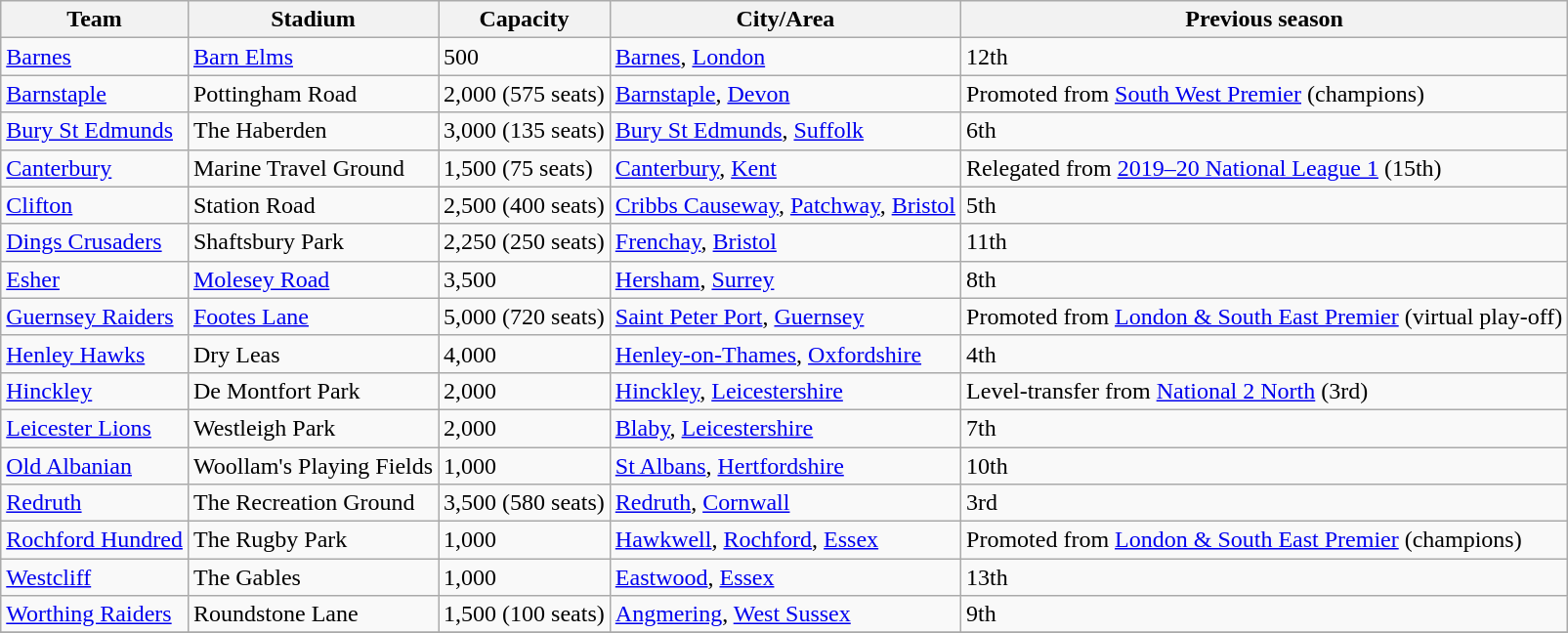<table class="wikitable sortable">
<tr>
<th>Team</th>
<th>Stadium</th>
<th>Capacity</th>
<th>City/Area</th>
<th>Previous season</th>
</tr>
<tr>
<td><a href='#'>Barnes</a></td>
<td><a href='#'>Barn Elms</a></td>
<td>500</td>
<td><a href='#'>Barnes</a>, <a href='#'>London</a></td>
<td>12th</td>
</tr>
<tr>
<td><a href='#'>Barnstaple</a></td>
<td>Pottingham Road</td>
<td>2,000 (575 seats)</td>
<td><a href='#'>Barnstaple</a>, <a href='#'>Devon</a></td>
<td>Promoted from <a href='#'>South West Premier</a> (champions)</td>
</tr>
<tr>
<td><a href='#'>Bury St Edmunds</a></td>
<td>The Haberden</td>
<td>3,000 (135 seats)</td>
<td><a href='#'>Bury St Edmunds</a>, <a href='#'>Suffolk</a></td>
<td>6th</td>
</tr>
<tr>
<td><a href='#'>Canterbury</a></td>
<td>Marine Travel Ground</td>
<td>1,500 (75 seats)</td>
<td><a href='#'>Canterbury</a>, <a href='#'>Kent</a></td>
<td>Relegated from <a href='#'>2019–20 National League 1</a> (15th)</td>
</tr>
<tr>
<td><a href='#'>Clifton</a></td>
<td>Station Road</td>
<td>2,500 (400 seats)</td>
<td><a href='#'>Cribbs Causeway</a>, <a href='#'>Patchway</a>, <a href='#'>Bristol</a></td>
<td>5th</td>
</tr>
<tr>
<td><a href='#'>Dings Crusaders</a></td>
<td>Shaftsbury Park</td>
<td>2,250 (250 seats)</td>
<td><a href='#'>Frenchay</a>, <a href='#'>Bristol</a></td>
<td>11th</td>
</tr>
<tr>
<td><a href='#'>Esher</a></td>
<td><a href='#'>Molesey Road</a></td>
<td>3,500</td>
<td><a href='#'>Hersham</a>, <a href='#'>Surrey</a></td>
<td>8th</td>
</tr>
<tr>
<td><a href='#'>Guernsey Raiders</a></td>
<td><a href='#'>Footes Lane</a></td>
<td>5,000 (720 seats)</td>
<td><a href='#'>Saint Peter Port</a>, <a href='#'>Guernsey</a></td>
<td>Promoted from <a href='#'>London & South East Premier</a> (virtual play-off)</td>
</tr>
<tr>
<td><a href='#'>Henley Hawks</a></td>
<td>Dry Leas</td>
<td>4,000</td>
<td><a href='#'>Henley-on-Thames</a>, <a href='#'>Oxfordshire</a></td>
<td>4th</td>
</tr>
<tr>
<td><a href='#'>Hinckley</a></td>
<td>De Montfort Park</td>
<td>2,000</td>
<td><a href='#'>Hinckley</a>, <a href='#'>Leicestershire</a></td>
<td>Level-transfer from <a href='#'>National 2 North</a> (3rd)</td>
</tr>
<tr>
<td><a href='#'>Leicester Lions</a></td>
<td>Westleigh Park</td>
<td>2,000</td>
<td><a href='#'>Blaby</a>, <a href='#'>Leicestershire</a></td>
<td>7th</td>
</tr>
<tr>
<td><a href='#'>Old Albanian</a></td>
<td>Woollam's Playing Fields</td>
<td>1,000</td>
<td><a href='#'>St Albans</a>, <a href='#'>Hertfordshire</a></td>
<td>10th</td>
</tr>
<tr>
<td><a href='#'>Redruth</a></td>
<td>The Recreation Ground</td>
<td>3,500 (580 seats)</td>
<td><a href='#'>Redruth</a>, <a href='#'>Cornwall</a></td>
<td>3rd</td>
</tr>
<tr>
<td><a href='#'>Rochford Hundred</a></td>
<td>The Rugby Park</td>
<td>1,000</td>
<td><a href='#'>Hawkwell</a>, <a href='#'>Rochford</a>, <a href='#'>Essex</a></td>
<td>Promoted from <a href='#'>London & South East Premier</a> (champions)</td>
</tr>
<tr>
<td><a href='#'>Westcliff</a></td>
<td>The Gables</td>
<td>1,000</td>
<td><a href='#'>Eastwood</a>, <a href='#'>Essex</a></td>
<td>13th</td>
</tr>
<tr>
<td><a href='#'>Worthing Raiders</a></td>
<td>Roundstone Lane</td>
<td>1,500 (100 seats)</td>
<td><a href='#'>Angmering</a>, <a href='#'>West Sussex</a></td>
<td>9th</td>
</tr>
<tr>
</tr>
</table>
